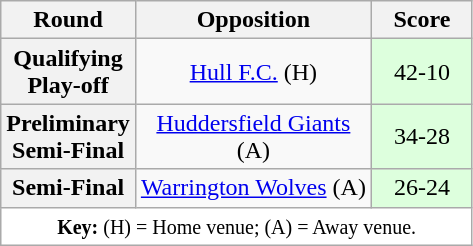<table class="wikitable plainrowheaders" style="text-align:center;margin-left:1em;">
<tr>
<th width="25">Round</th>
<th width="150">Opposition</th>
<th width="60">Score</th>
</tr>
<tr>
<th scope=row style="text-align:center">Qualifying Play-off</th>
<td> <a href='#'>Hull F.C.</a> (H)</td>
<td bgcolor=DDFFDD>42-10</td>
</tr>
<tr>
<th scope=row style="text-align:center">Preliminary Semi-Final</th>
<td> <a href='#'>Huddersfield Giants</a> (A)</td>
<td bgcolor=DDFFDD>34-28</td>
</tr>
<tr>
<th scope=row style="text-align:center">Semi-Final</th>
<td> <a href='#'>Warrington Wolves</a> (A)</td>
<td bgcolor=DDFFDD>26-24</td>
</tr>
<tr>
<td colspan="3" style="background-color:white;"><small><strong>Key:</strong> (H) = Home venue; (A) = Away venue.</small></td>
</tr>
</table>
